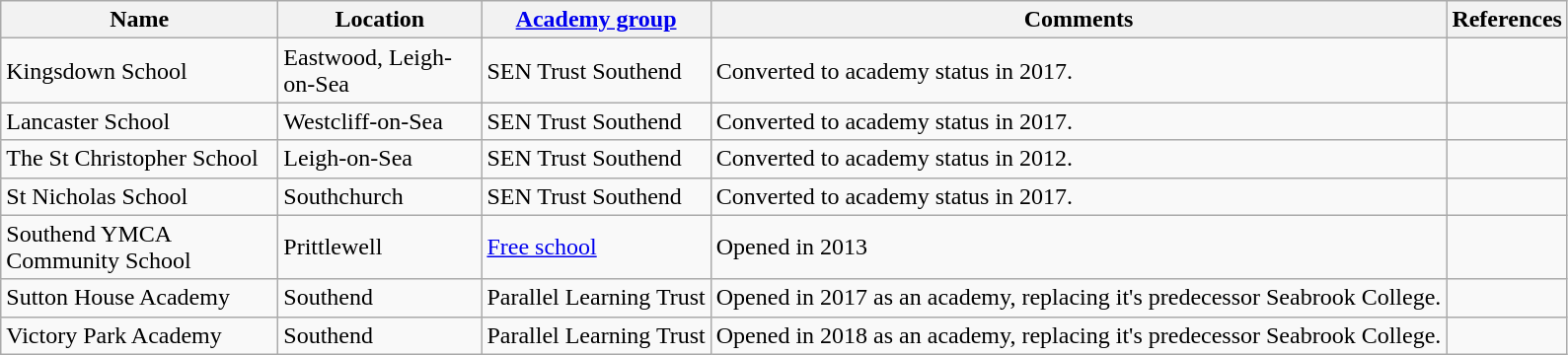<table class="wikitable sortable">
<tr>
<th width=180>Name</th>
<th width=130>Location</th>
<th><a href='#'>Academy group</a></th>
<th class=unsortable>Comments</th>
<th class=unsortable>References</th>
</tr>
<tr>
<td>Kingsdown School</td>
<td>Eastwood, Leigh-on-Sea</td>
<td>SEN Trust Southend</td>
<td>Converted to academy status in 2017.</td>
<td></td>
</tr>
<tr>
<td>Lancaster School</td>
<td>Westcliff-on-Sea</td>
<td>SEN Trust Southend</td>
<td>Converted to academy status in 2017.</td>
<td></td>
</tr>
<tr>
<td>The St Christopher School</td>
<td>Leigh-on-Sea</td>
<td>SEN Trust Southend</td>
<td>Converted to academy status in 2012.</td>
<td></td>
</tr>
<tr>
<td>St Nicholas School</td>
<td>Southchurch</td>
<td>SEN Trust Southend</td>
<td>Converted to academy status in 2017.</td>
<td></td>
</tr>
<tr>
<td>Southend YMCA Community School</td>
<td>Prittlewell</td>
<td><a href='#'>Free school</a></td>
<td>Opened in 2013</td>
<td></td>
</tr>
<tr>
<td>Sutton House Academy</td>
<td>Southend</td>
<td>Parallel Learning Trust</td>
<td>Opened in 2017 as an academy, replacing it's predecessor Seabrook College.</td>
<td></td>
</tr>
<tr>
<td>Victory Park Academy</td>
<td>Southend</td>
<td>Parallel Learning Trust</td>
<td>Opened in 2018 as an academy, replacing it's predecessor Seabrook College.</td>
<td></td>
</tr>
</table>
